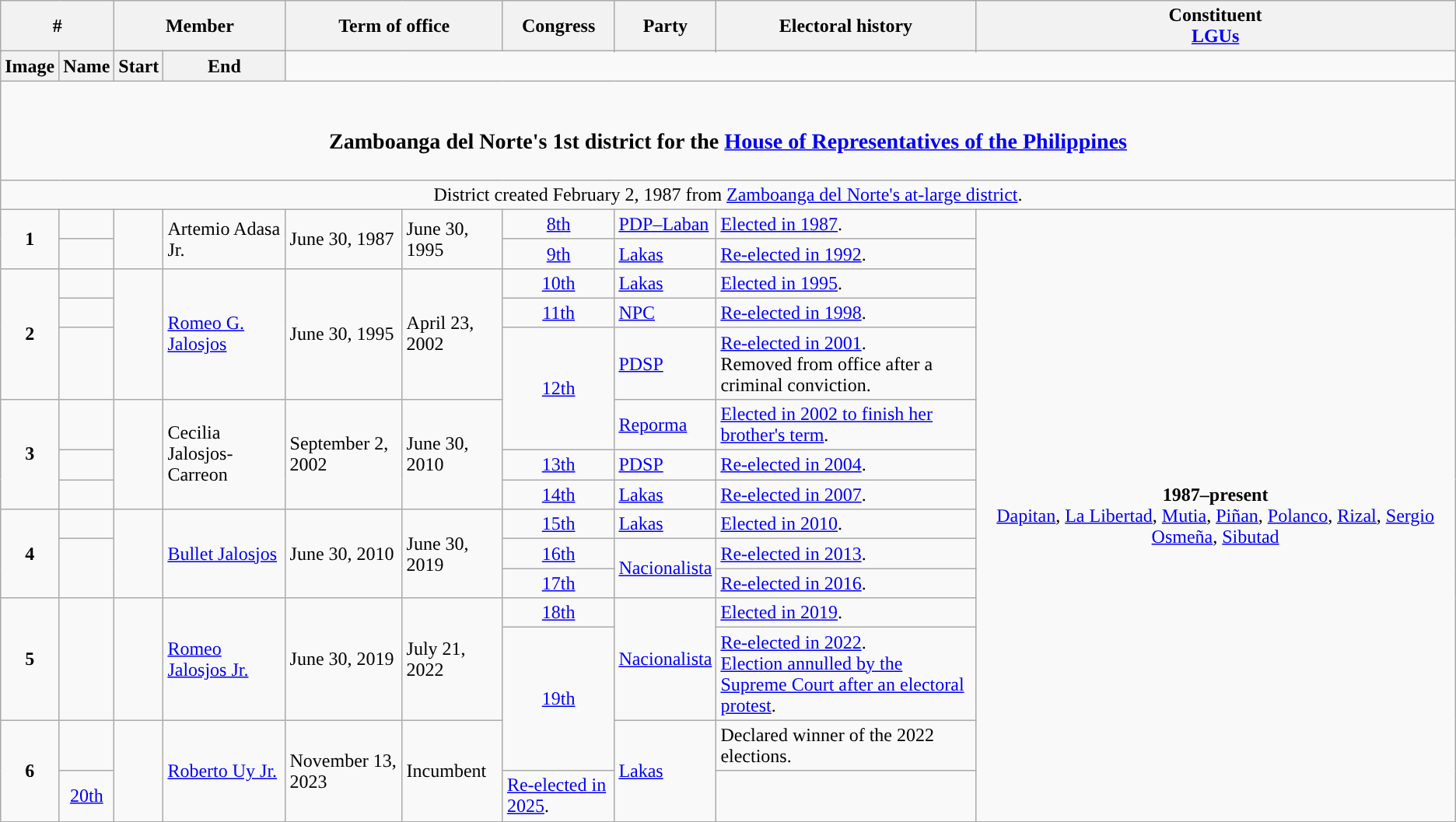<table class="wikitable">
<tr>
<th rowspan="2" colspan="2">#</th>
<th colspan="2">Member</th>
<th colspan="2">Term of office</th>
<th rowspan="2">Congress</th>
<th rowspan="2">Party</th>
<th rowspan="2">Electoral history</th>
<th rowspan="2" width="33%">Constituent<br><a href='#'>LGUs</a></th>
</tr>
<tr>
</tr>
<tr>
<th>Image</th>
<th>Name<br></th>
<th>Start</th>
<th>End</th>
</tr>
<tr>
<td colspan="10" style="text-align:center;"><br><h3>Zamboanga del Norte's 1st district for the <a href='#'>House of Representatives of the Philippines</a></h3></td>
</tr>
<tr>
<td colspan="10" style="text-align:center;">District created February 2, 1987 from <a href='#'>Zamboanga del Norte's at-large district</a>.</td>
</tr>
<tr>
<td rowspan="2" style="text-align:center;"><strong>1</strong></td>
<td style="color:inherit;background:"></td>
<td rowspan="2"></td>
<td rowspan="2">Artemio Adasa Jr.</td>
<td rowspan="2">June 30, 1987</td>
<td rowspan="2">June 30, 1995</td>
<td style="text-align:center;"><a href='#'>8th</a></td>
<td><a href='#'>PDP–Laban</a></td>
<td><a href='#'>Elected in 1987</a>.</td>
<td rowspan="16" style="text-align:center;"><strong>1987–present</strong><br><a href='#'>Dapitan</a>, <a href='#'>La Libertad</a>, <a href='#'>Mutia</a>, <a href='#'>Piñan</a>, <a href='#'>Polanco</a>, <a href='#'>Rizal</a>, <a href='#'>Sergio Osmeña</a>, <a href='#'>Sibutad</a></td>
</tr>
<tr>
<td style="color:inherit;background:"></td>
<td style="text-align:center;"><a href='#'>9th</a></td>
<td><a href='#'>Lakas</a></td>
<td><a href='#'>Re-elected in 1992</a>.</td>
</tr>
<tr>
<td rowspan="3" style="text-align:center;"><strong>2</strong></td>
<td style="color:inherit;background:"></td>
<td rowspan="3"></td>
<td rowspan="3"><a href='#'>Romeo G. Jalosjos</a></td>
<td rowspan="3">June 30, 1995</td>
<td rowspan="3">April 23, 2002</td>
<td style="text-align:center;"><a href='#'>10th</a></td>
<td><a href='#'>Lakas</a></td>
<td><a href='#'>Elected in 1995</a>.</td>
</tr>
<tr>
<td style="color:inherit;background:"></td>
<td style="text-align:center;"><a href='#'>11th</a></td>
<td><a href='#'>NPC</a></td>
<td><a href='#'>Re-elected in 1998</a>.</td>
</tr>
<tr>
<td style="color:inherit;background-color:"></td>
<td style="text-align:center;" rowspan="2"><a href='#'>12th</a></td>
<td><a href='#'>PDSP</a></td>
<td><a href='#'>Re-elected in 2001</a>.<br>Removed from office after a criminal conviction.</td>
</tr>
<tr>
<td rowspan="3" style="text-align:center;"><strong>3</strong></td>
<td style="color:inherit;background-color:"></td>
<td rowspan="3"></td>
<td rowspan="3">Cecilia Jalosjos-Carreon</td>
<td rowspan="3">September 2, 2002</td>
<td rowspan="3">June 30, 2010</td>
<td><a href='#'>Reporma</a></td>
<td><a href='#'>Elected in 2002 to finish her brother's term</a>.</td>
</tr>
<tr>
<td style="color:inherit;background-color:"></td>
<td style="text-align:center;"><a href='#'>13th</a></td>
<td><a href='#'>PDSP</a></td>
<td><a href='#'>Re-elected in 2004</a>.</td>
</tr>
<tr>
<td style="color:inherit;background:"></td>
<td style="text-align:center;"><a href='#'>14th</a></td>
<td><a href='#'>Lakas</a></td>
<td><a href='#'>Re-elected in 2007</a>.</td>
</tr>
<tr>
<td rowspan="3" style="text-align:center;"><strong>4</strong></td>
<td style="color:inherit;background:"></td>
<td rowspan="3"></td>
<td rowspan="3"><a href='#'>Bullet Jalosjos</a></td>
<td rowspan="3">June 30, 2010</td>
<td rowspan="3">June 30, 2019</td>
<td style="text-align:center;"><a href='#'>15th</a></td>
<td><a href='#'>Lakas</a></td>
<td><a href='#'>Elected in 2010</a>.</td>
</tr>
<tr>
<td rowspan="2" style="color:inherit;background:"></td>
<td style="text-align:center;"><a href='#'>16th</a></td>
<td rowspan="2"><a href='#'>Nacionalista</a></td>
<td><a href='#'>Re-elected in 2013</a>.</td>
</tr>
<tr>
<td style="text-align:center;"><a href='#'>17th</a></td>
<td><a href='#'>Re-elected in 2016</a>.</td>
</tr>
<tr>
<td rowspan="2" style="text-align:center;"><strong>5</strong></td>
<td rowspan="2" style="color:inherit;background:"></td>
<td rowspan="2"></td>
<td rowspan="2"><a href='#'>Romeo Jalosjos Jr.</a></td>
<td rowspan="2">June 30, 2019</td>
<td rowspan="2">July 21, 2022</td>
<td style="text-align:center;"><a href='#'>18th</a></td>
<td rowspan="2"><a href='#'>Nacionalista</a></td>
<td><a href='#'>Elected in 2019</a>.</td>
</tr>
<tr>
<td rowspan="2" style="text-align:center;"><a href='#'>19th</a></td>
<td><a href='#'>Re-elected in 2022</a>.<br><a href='#'>Election annulled by the Supreme Court after an electoral protest</a>.</td>
</tr>
<tr>
<td style="text-align:center;" rowspan="2"><strong>6</strong></td>
<td style="color:inherit;background:"></td>
<td rowspan="2"></td>
<td rowspan="2"><a href='#'>Roberto Uy Jr.</a></td>
<td rowspan="2">November 13, 2023</td>
<td rowspan="2">Incumbent</td>
<td rowspan="2"><a href='#'>Lakas</a></td>
<td>Declared winner of the 2022 elections.</td>
</tr>
<tr>
<td style="text-align:center;"><a href='#'>20th</a></td>
<td><a href='#'>Re-elected in 2025</a>.</td>
</tr>
</table>
